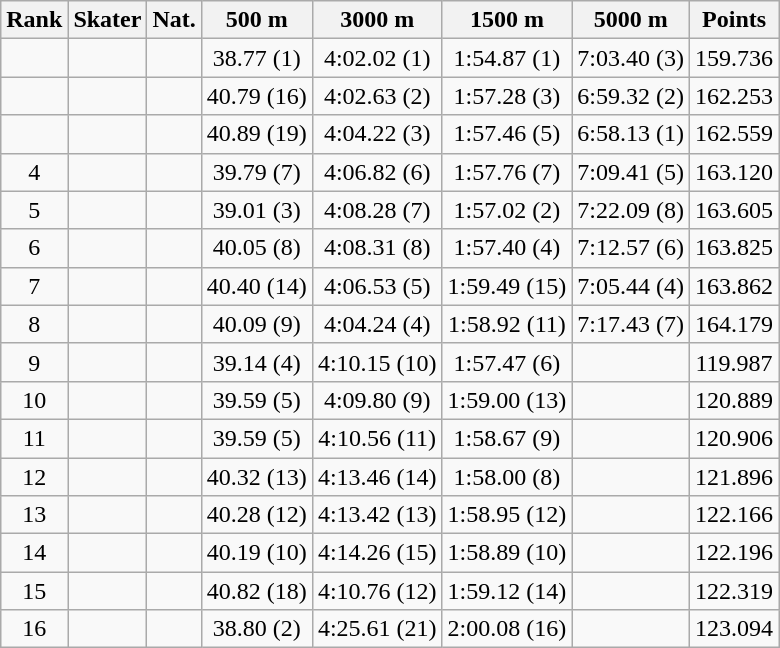<table class="wikitable sortable" border="1" style="text-align:center">
<tr align=center>
<th>Rank</th>
<th>Skater</th>
<th>Nat.</th>
<th>500 m</th>
<th>3000 m</th>
<th>1500 m</th>
<th>5000 m</th>
<th>Points</th>
</tr>
<tr>
<td></td>
<td align=left></td>
<td></td>
<td>38.77 (1)</td>
<td>4:02.02 (1)</td>
<td>1:54.87 (1)</td>
<td>7:03.40 (3)</td>
<td>159.736</td>
</tr>
<tr>
<td></td>
<td align=left></td>
<td></td>
<td>40.79 (16)</td>
<td>4:02.63 (2)</td>
<td>1:57.28 (3)</td>
<td>6:59.32 (2)</td>
<td>162.253</td>
</tr>
<tr>
<td></td>
<td align=left></td>
<td></td>
<td>40.89 (19)</td>
<td>4:04.22 (3)</td>
<td>1:57.46 (5)</td>
<td>6:58.13 (1)</td>
<td>162.559</td>
</tr>
<tr>
<td>4</td>
<td align=left></td>
<td></td>
<td>39.79 (7)</td>
<td>4:06.82 (6)</td>
<td>1:57.76 (7)</td>
<td>7:09.41 (5)</td>
<td>163.120</td>
</tr>
<tr>
<td>5</td>
<td align=left></td>
<td></td>
<td>39.01 (3)</td>
<td>4:08.28 (7)</td>
<td>1:57.02 (2)</td>
<td>7:22.09 (8)</td>
<td>163.605</td>
</tr>
<tr>
<td>6</td>
<td align=left></td>
<td></td>
<td>40.05 (8)</td>
<td>4:08.31 (8)</td>
<td>1:57.40 (4)</td>
<td>7:12.57 (6)</td>
<td>163.825</td>
</tr>
<tr>
<td>7</td>
<td align=left></td>
<td></td>
<td>40.40 (14)</td>
<td>4:06.53 (5)</td>
<td>1:59.49 (15)</td>
<td>7:05.44 (4)</td>
<td>163.862</td>
</tr>
<tr>
<td>8</td>
<td align=left></td>
<td></td>
<td>40.09 (9)</td>
<td>4:04.24 (4)</td>
<td>1:58.92 (11)</td>
<td>7:17.43 (7)</td>
<td>164.179</td>
</tr>
<tr>
<td>9</td>
<td align=left></td>
<td></td>
<td>39.14 (4)</td>
<td>4:10.15 (10)</td>
<td>1:57.47 (6)</td>
<td></td>
<td>119.987</td>
</tr>
<tr>
<td>10</td>
<td align=left></td>
<td></td>
<td>39.59 (5)</td>
<td>4:09.80 (9)</td>
<td>1:59.00 (13)</td>
<td></td>
<td>120.889</td>
</tr>
<tr>
<td>11</td>
<td align=left></td>
<td></td>
<td>39.59 (5)</td>
<td>4:10.56 (11)</td>
<td>1:58.67 (9)</td>
<td></td>
<td>120.906</td>
</tr>
<tr>
<td>12</td>
<td align=left></td>
<td></td>
<td>40.32 (13)</td>
<td>4:13.46 (14)</td>
<td>1:58.00 (8)</td>
<td></td>
<td>121.896</td>
</tr>
<tr>
<td>13</td>
<td align=left></td>
<td></td>
<td>40.28 (12)</td>
<td>4:13.42 (13)</td>
<td>1:58.95 (12)</td>
<td></td>
<td>122.166</td>
</tr>
<tr>
<td>14</td>
<td align=left></td>
<td></td>
<td>40.19 (10)</td>
<td>4:14.26 (15)</td>
<td>1:58.89 (10)</td>
<td></td>
<td>122.196</td>
</tr>
<tr>
<td>15</td>
<td align=left></td>
<td></td>
<td>40.82 (18)</td>
<td>4:10.76 (12)</td>
<td>1:59.12 (14)</td>
<td></td>
<td>122.319</td>
</tr>
<tr>
<td>16</td>
<td align=left></td>
<td></td>
<td>38.80 (2)</td>
<td>4:25.61 (21)</td>
<td>2:00.08 (16)</td>
<td></td>
<td>123.094</td>
</tr>
</table>
